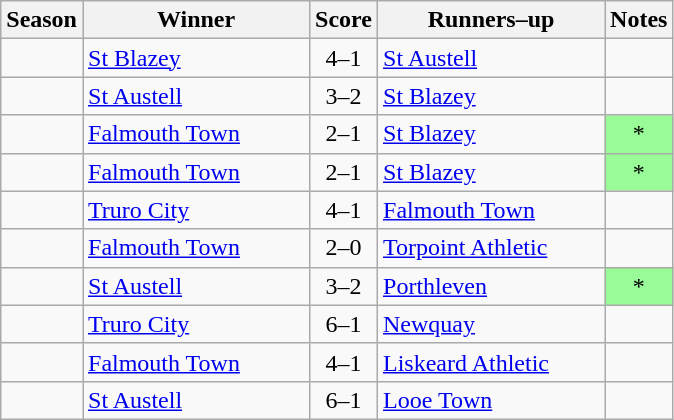<table class="sortable wikitable">
<tr>
<th>Season</th>
<th style="width:9em">Winner</th>
<th>Score</th>
<th style="width:9em">Runners–up</th>
<th>Notes</th>
</tr>
<tr>
<td align=center></td>
<td><a href='#'>St Blazey</a></td>
<td align=center>4–1</td>
<td><a href='#'>St Austell</a></td>
<td></td>
</tr>
<tr>
<td align=center></td>
<td><a href='#'>St Austell</a></td>
<td align=center>3–2</td>
<td><a href='#'>St Blazey</a></td>
<td></td>
</tr>
<tr>
<td align=center></td>
<td><a href='#'>Falmouth Town</a></td>
<td align=center>2–1</td>
<td><a href='#'>St Blazey</a></td>
<td style="background-color:#98FB98" align=center>*</td>
</tr>
<tr>
<td align=center></td>
<td><a href='#'>Falmouth Town</a></td>
<td align=center>2–1</td>
<td><a href='#'>St Blazey</a></td>
<td style="background-color:#98FB98" align=center>*</td>
</tr>
<tr>
<td align=center></td>
<td><a href='#'>Truro City</a></td>
<td align=center>4–1</td>
<td><a href='#'>Falmouth Town</a></td>
<td></td>
</tr>
<tr>
<td align=center></td>
<td><a href='#'>Falmouth Town</a></td>
<td align=center>2–0</td>
<td><a href='#'>Torpoint Athletic</a></td>
<td></td>
</tr>
<tr>
<td align=center></td>
<td><a href='#'>St Austell</a></td>
<td align=center>3–2</td>
<td><a href='#'>Porthleven</a></td>
<td style="background-color:#98FB98" align=center>*</td>
</tr>
<tr>
<td align=center></td>
<td><a href='#'>Truro City</a></td>
<td align=center>6–1</td>
<td><a href='#'>Newquay</a></td>
<td></td>
</tr>
<tr>
<td align=center></td>
<td><a href='#'>Falmouth Town</a></td>
<td align=center>4–1</td>
<td><a href='#'>Liskeard Athletic</a></td>
<td></td>
</tr>
<tr>
<td align=center></td>
<td><a href='#'>St Austell</a></td>
<td align=center>6–1</td>
<td><a href='#'>Looe Town</a></td>
<td></td>
</tr>
</table>
